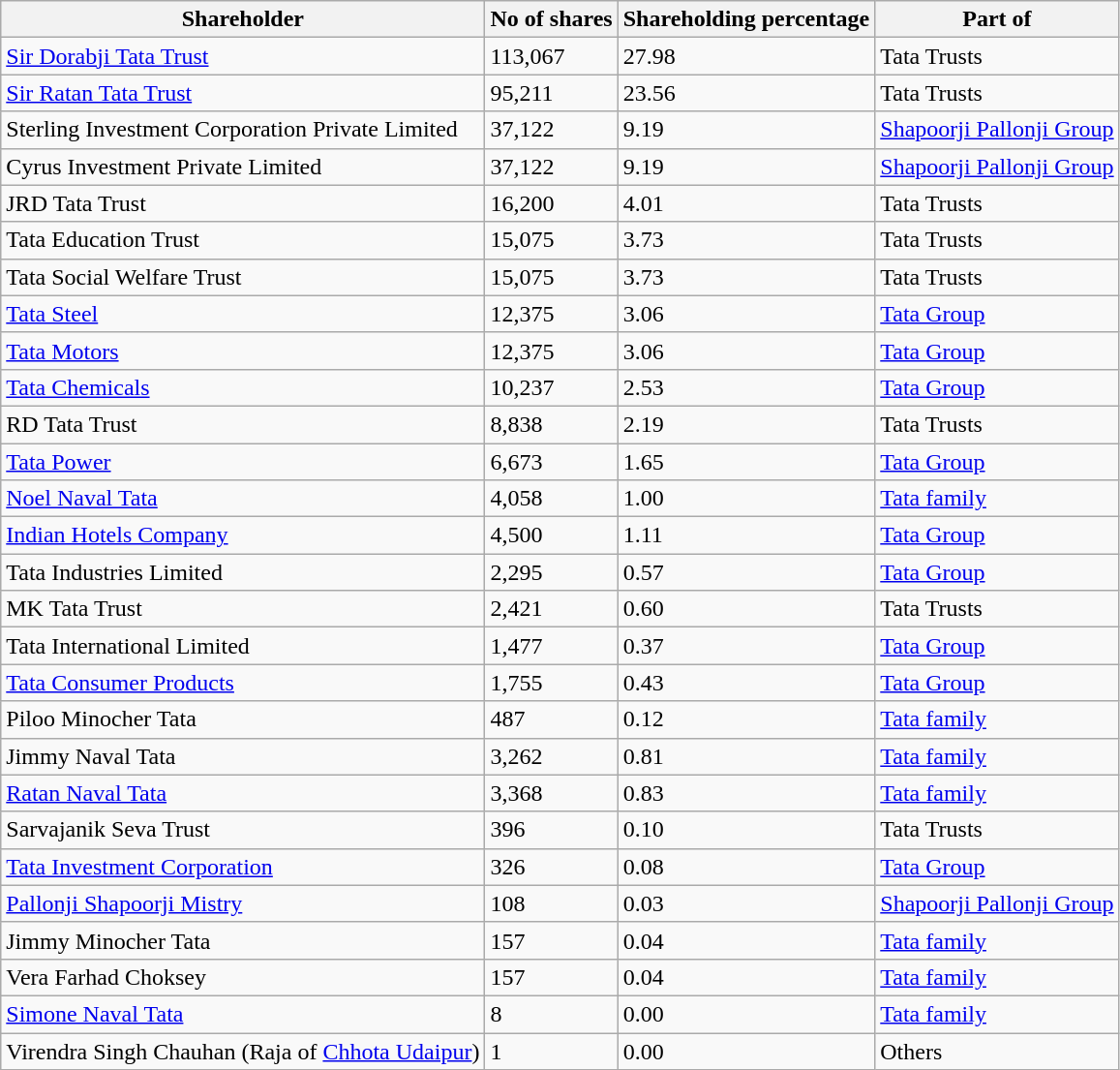<table class="wikitable sortable">
<tr>
<th>Shareholder</th>
<th>No of shares</th>
<th>Shareholding percentage</th>
<th>Part of</th>
</tr>
<tr>
<td><a href='#'>Sir Dorabji Tata Trust</a></td>
<td>113,067</td>
<td>27.98</td>
<td>Tata Trusts</td>
</tr>
<tr>
<td><a href='#'>Sir Ratan Tata Trust</a></td>
<td>95,211</td>
<td>23.56</td>
<td>Tata Trusts</td>
</tr>
<tr>
<td>Sterling Investment Corporation Private Limited</td>
<td>37,122</td>
<td>9.19</td>
<td><a href='#'>Shapoorji Pallonji Group</a></td>
</tr>
<tr>
<td>Cyrus Investment Private Limited</td>
<td>37,122</td>
<td>9.19</td>
<td><a href='#'>Shapoorji Pallonji Group</a></td>
</tr>
<tr>
<td>JRD Tata Trust</td>
<td>16,200</td>
<td>4.01</td>
<td>Tata Trusts</td>
</tr>
<tr>
<td>Tata Education Trust</td>
<td>15,075</td>
<td>3.73</td>
<td>Tata Trusts</td>
</tr>
<tr>
<td>Tata Social Welfare Trust</td>
<td>15,075</td>
<td>3.73</td>
<td>Tata Trusts</td>
</tr>
<tr>
<td><a href='#'>Tata Steel</a></td>
<td>12,375</td>
<td>3.06</td>
<td><a href='#'>Tata Group</a></td>
</tr>
<tr>
<td><a href='#'>Tata Motors</a></td>
<td>12,375</td>
<td>3.06</td>
<td><a href='#'>Tata Group</a></td>
</tr>
<tr>
<td><a href='#'>Tata Chemicals</a></td>
<td>10,237</td>
<td>2.53</td>
<td><a href='#'>Tata Group</a></td>
</tr>
<tr>
<td>RD Tata Trust</td>
<td>8,838</td>
<td>2.19</td>
<td>Tata Trusts</td>
</tr>
<tr>
<td><a href='#'>Tata Power</a></td>
<td>6,673</td>
<td>1.65</td>
<td><a href='#'>Tata Group</a></td>
</tr>
<tr>
<td><a href='#'>Noel Naval Tata</a></td>
<td>4,058</td>
<td>1.00</td>
<td><a href='#'>Tata family</a></td>
</tr>
<tr>
<td><a href='#'>Indian Hotels Company</a></td>
<td>4,500</td>
<td>1.11</td>
<td><a href='#'>Tata Group</a></td>
</tr>
<tr>
<td>Tata Industries Limited</td>
<td>2,295</td>
<td>0.57</td>
<td><a href='#'>Tata Group</a></td>
</tr>
<tr>
<td>MK Tata Trust</td>
<td>2,421</td>
<td>0.60</td>
<td>Tata Trusts</td>
</tr>
<tr>
<td>Tata International Limited</td>
<td>1,477</td>
<td>0.37</td>
<td><a href='#'>Tata Group</a></td>
</tr>
<tr>
<td><a href='#'>Tata Consumer Products</a></td>
<td>1,755</td>
<td>0.43</td>
<td><a href='#'>Tata Group</a></td>
</tr>
<tr>
<td>Piloo Minocher Tata</td>
<td>487</td>
<td>0.12</td>
<td><a href='#'>Tata family</a></td>
</tr>
<tr>
<td>Jimmy Naval Tata</td>
<td>3,262</td>
<td>0.81</td>
<td><a href='#'>Tata family</a></td>
</tr>
<tr>
<td><a href='#'>Ratan Naval Tata</a></td>
<td>3,368</td>
<td>0.83</td>
<td><a href='#'>Tata family</a></td>
</tr>
<tr>
<td>Sarvajanik Seva Trust</td>
<td>396</td>
<td>0.10</td>
<td>Tata Trusts</td>
</tr>
<tr>
<td><a href='#'>Tata Investment Corporation</a></td>
<td>326</td>
<td>0.08</td>
<td><a href='#'>Tata Group</a></td>
</tr>
<tr>
<td><a href='#'>Pallonji Shapoorji Mistry</a></td>
<td>108</td>
<td>0.03</td>
<td><a href='#'>Shapoorji Pallonji Group</a></td>
</tr>
<tr>
<td>Jimmy Minocher Tata</td>
<td>157</td>
<td>0.04</td>
<td><a href='#'>Tata family</a></td>
</tr>
<tr>
<td>Vera Farhad Choksey</td>
<td>157</td>
<td>0.04</td>
<td><a href='#'>Tata family</a></td>
</tr>
<tr>
<td><a href='#'>Simone Naval Tata</a></td>
<td>8</td>
<td>0.00</td>
<td><a href='#'>Tata family</a></td>
</tr>
<tr>
<td>Virendra Singh Chauhan (Raja of <a href='#'>Chhota Udaipur</a>)<br></td>
<td>1</td>
<td>0.00</td>
<td>Others</td>
</tr>
</table>
